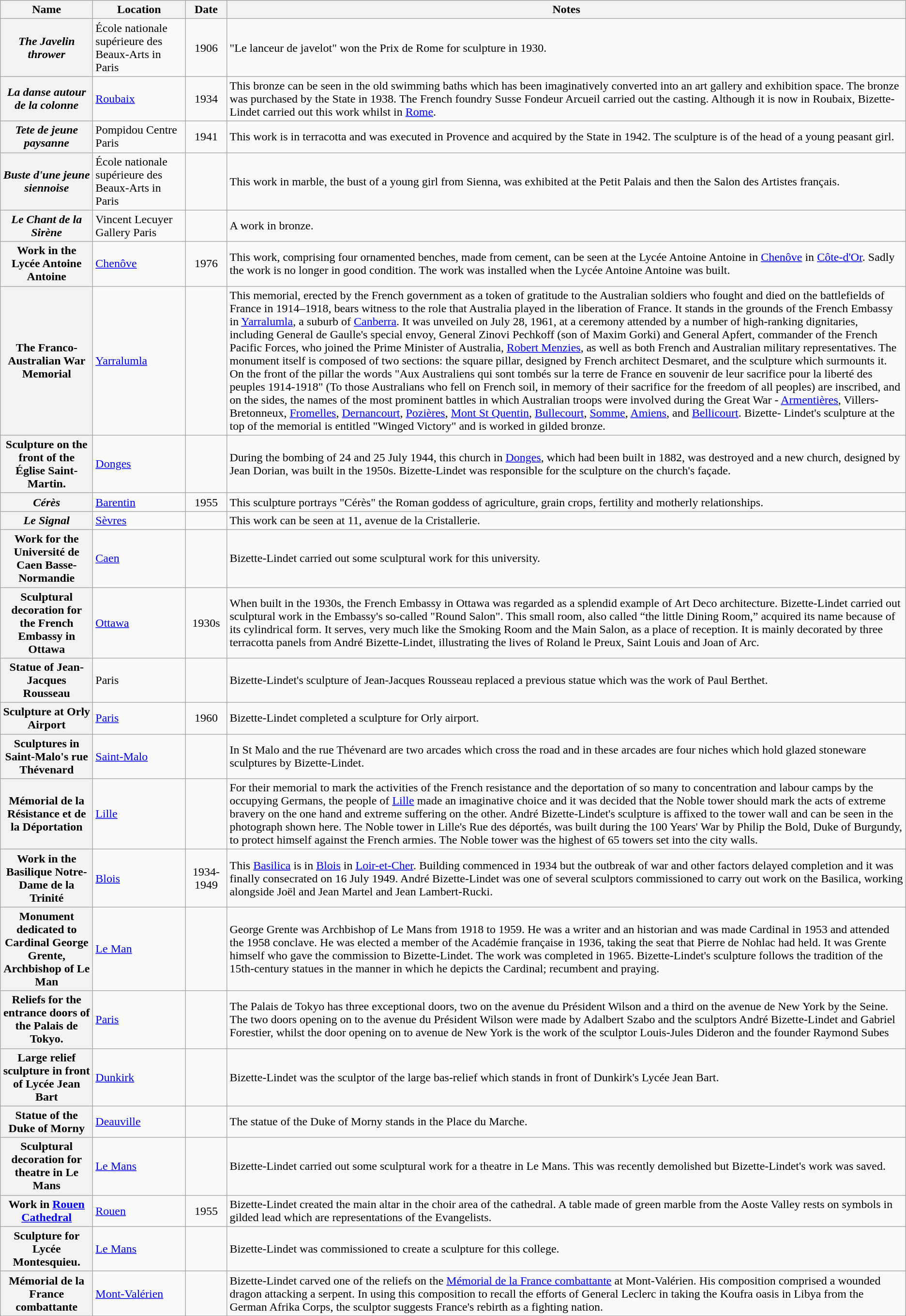<table class="wikitable sortable plainrowheaders">
<tr>
<th scope="col" style="width:120px">Name</th>
<th scope="col" style="width:120px">Location</th>
<th scope="col" style="width:50px">Date</th>
<th scope="col" class="unsortable">Notes</th>
</tr>
<tr>
<th scope="row"><em>The Javelin thrower</em></th>
<td>École nationale supérieure des Beaux-Arts in Paris<br></td>
<td align="center">1906</td>
<td>"Le lanceur de javelot" won the Prix de Rome for sculpture in 1930.</td>
</tr>
<tr>
<th scope="row"><em>La danse autour de la colonne</em></th>
<td><a href='#'>Roubaix</a><br></td>
<td align="center">1934</td>
<td>This bronze can be seen in the old swimming baths which has been imaginatively converted into an art gallery and exhibition space. The bronze was purchased by the State in 1938. The French foundry Susse Fondeur Arcueil carried out the casting.  Although it is now in Roubaix, Bizette-Lindet carried out this work whilst in <a href='#'>Rome</a>.</td>
</tr>
<tr>
<th scope="row"><em>Tete de jeune paysanne</em></th>
<td>Pompidou Centre Paris<br></td>
<td align="center">1941</td>
<td>This work is in terracotta and was executed in Provence and acquired by the State in 1942.  The sculpture is of the head of a young peasant girl.<br></td>
</tr>
<tr>
<th scope="row"><em>Buste d'une jeune siennoise</em></th>
<td>École nationale supérieure des Beaux-Arts in Paris<br></td>
<td align="center"></td>
<td>This work in marble, the bust of a young girl from Sienna, was exhibited at the Petit Palais and then the Salon des Artistes français.<br></td>
</tr>
<tr>
<th scope="row"><em>Le Chant de la Sirène</em></th>
<td>Vincent Lecuyer Gallery Paris<br></td>
<td align="center"></td>
<td>A work in bronze.<br></td>
</tr>
<tr>
<th scope="row">Work in the Lycée Antoine Antoine</th>
<td><a href='#'>Chenôve</a><br></td>
<td align="center">1976</td>
<td>This work, comprising four ornamented benches, made from cement, can be seen at the Lycée Antoine Antoine in <a href='#'>Chenôve</a> in <a href='#'>Côte-d'Or</a>. Sadly the work is no longer in good condition. The work was installed when the Lycée Antoine Antoine was built.<br></td>
</tr>
<tr>
<th scope="row">The Franco-Australian War Memorial</th>
<td><a href='#'>Yarralumla</a><br></td>
<td align="center"></td>
<td>This memorial, erected by the French government as a token of gratitude to the Australian soldiers who fought and died on the battlefields of France in 1914–1918, bears witness to the role that Australia played in the liberation of France.  It stands in the grounds of the French Embassy in <a href='#'>Yarralumla</a>, a suburb of <a href='#'>Canberra</a>.  It was unveiled on July 28, 1961, at a ceremony attended by a number of high-ranking dignitaries, including General de Gaulle's special envoy, General Zinovi Pechkoff (son of Maxim Gorki) and General Apfert, commander of the French Pacific Forces, who joined the Prime Minister of Australia, <a href='#'>Robert Menzies</a>, as well as both French and Australian military representatives. The monument itself is composed of two sections: the square pillar, designed by French architect Desmaret, and the sculpture which surmounts it.  On the front of the pillar the words "Aux Australiens qui sont tombés sur la terre de France en souvenir de leur sacrifice pour la liberté des peuples 1914-1918" (To those Australians who fell on French soil, in memory of their sacrifice for the freedom of all peoples) are inscribed, and on the sides, the names of the most prominent battles in which Australian troops were involved during the Great War - <a href='#'>Armentières</a>, Villers-Bretonneux, <a href='#'>Fromelles</a>, <a href='#'>Dernancourt</a>, <a href='#'>Pozières</a>, <a href='#'>Mont St Quentin</a>, <a href='#'>Bullecourt</a>, <a href='#'>Somme</a>, <a href='#'>Amiens</a>, and <a href='#'>Bellicourt</a>. Bizette- Lindet's sculpture at the top of the memorial is entitled "Winged Victory" and is worked in gilded bronze.<br></td>
</tr>
<tr>
<th scope="row">Sculpture on the front of the Église Saint-Martin.</th>
<td><a href='#'>Donges</a><br></td>
<td align="center"></td>
<td>During the bombing of 24 and 25 July 1944, this church in <a href='#'>Donges</a>, which had been built in 1882, was destroyed and a new church, designed by Jean Dorian, was built in the 1950s.  Bizette-Lindet was responsible for the sculpture on the church's façade.<br></td>
</tr>
<tr>
<th scope="row"><em>Cérès</em></th>
<td><a href='#'>Barentin</a><br></td>
<td align="center">1955</td>
<td>This sculpture portrays "Cérès" the Roman goddess of agriculture, grain crops, fertility and motherly relationships.<br>
</td>
</tr>
<tr>
<th scope="row"><em>Le Signal</em></th>
<td><a href='#'>Sèvres</a><br></td>
<td align="center"></td>
<td>This work can be seen at 11, avenue de la Cristallerie.</td>
</tr>
<tr>
<th scope="row">Work for the Université de Caen Basse-Normandie</th>
<td><a href='#'>Caen</a><br></td>
<td align="center"></td>
<td>Bizette-Lindet carried out some sculptural work for this university.</td>
</tr>
<tr>
<th scope="row">Sculptural decoration for the French Embassy in Ottawa</th>
<td><a href='#'>Ottawa</a><br></td>
<td align="center">1930s</td>
<td>When built in the 1930s, the French Embassy in Ottawa was regarded as a splendid example of Art Deco architecture. Bizette-Lindet carried out sculptural work in the Embassy's so-called "Round Salon". This small room, also called “the little Dining Room,” acquired its name because of its cylindrical form.  It serves, very much like the Smoking Room and the Main Salon, as a place of reception.  It is mainly decorated by three terracotta panels from André Bizette-Lindet, illustrating the lives of Roland le Preux, Saint Louis and Joan of Arc.<br>

 
</td>
</tr>
<tr>
<th scope="row">Statue of Jean-Jacques Rousseau</th>
<td>Paris<br></td>
<td align="center"></td>
<td>Bizette-Lindet's sculpture of Jean-Jacques Rousseau replaced a previous statue which was the work of Paul Berthet.<br></td>
</tr>
<tr>
<th scope="row">Sculpture at Orly Airport</th>
<td><a href='#'>Paris</a><br></td>
<td align="center">1960</td>
<td>Bizette-Lindet completed a sculpture for Orly airport.</td>
</tr>
<tr>
<th scope="row">Sculptures in Saint-Malo's rue Thévenard</th>
<td><a href='#'>Saint-Malo</a><br></td>
<td align="center"></td>
<td>In St Malo and the rue Thévenard are two arcades which cross the road and in these arcades are four niches which hold glazed stoneware sculptures by Bizette-Lindet.<br>
</td>
</tr>
<tr>
<th scope="row">Mémorial de la Résistance et de la Déportation</th>
<td><a href='#'>Lille</a><br></td>
<td align="center"></td>
<td>For their memorial to mark the activities of the French resistance and the deportation of so many to concentration and labour camps by the occupying Germans, the people of <a href='#'>Lille</a> made an imaginative choice and it was decided that the Noble tower should mark the acts of extreme bravery on the one hand and extreme suffering on the other. André Bizette-Lindet's sculpture is affixed to the tower wall and can be seen in the photograph shown here.  The Noble tower in Lille's Rue des déportés, was built during the 100 Years' War by Philip the Bold, Duke of Burgundy, to protect himself against the French armies.  The Noble tower was the highest of 65 towers set into the city walls.<br></td>
</tr>
<tr>
<th scope="row">Work in the Basilique Notre-Dame de la Trinité</th>
<td><a href='#'>Blois</a><br></td>
<td align="center">1934-1949</td>
<td>This <a href='#'>Basilica</a> is in <a href='#'>Blois</a> in <a href='#'>Loir-et-Cher</a>. Building commenced in 1934 but the outbreak of war and other factors delayed completion and it was finally consecrated on 16 July 1949. André Bizette-Lindet was one of several sculptors commissioned to carry out work on the Basilica, working alongside Joël and Jean Martel and Jean Lambert-Rucki.<br></td>
</tr>
<tr>
<th scope="row">Monument dedicated to Cardinal George Grente, Archbishop of Le Man</th>
<td><a href='#'>Le Man</a><br></td>
<td align="center"></td>
<td>George Grente was Archbishop of Le Mans from 1918 to 1959.  He was a writer and an historian and was made Cardinal in 1953 and attended the 1958 conclave. He was elected a member of the Académie française in 1936, taking the seat that Pierre de Nohlac had held. It was Grente himself who gave the commission to Bizette-Lindet.  The work was completed in 1965.  Bizette-Lindet's sculpture follows the tradition of the 15th-century statues in the manner in which he depicts the Cardinal; recumbent and praying.<br></td>
</tr>
<tr>
<th scope="row">Reliefs for the entrance doors of the Palais de Tokyo.</th>
<td><a href='#'>Paris</a><br></td>
<td align="center"></td>
<td>The Palais de Tokyo has three exceptional doors, two on the avenue du Président Wilson and a third on the avenue de New York by the Seine. The two doors opening on to the avenue du Président Wilson were made by Adalbert Szabo and the sculptors André Bizette-Lindet and Gabriel Forestier, whilst the door opening on to avenue de New York is the work of the sculptor Louis-Jules Dideron and the founder Raymond Subes<br></td>
</tr>
<tr>
<th scope="row">Large relief sculpture in front of Lycée Jean Bart</th>
<td><a href='#'>Dunkirk</a><br></td>
<td align="center"></td>
<td>Bizette-Lindet was the sculptor of the large bas-relief which stands in front of Dunkirk's Lycée Jean Bart.<br></td>
</tr>
<tr>
<th scope="row">Statue of the Duke of Morny</th>
<td><a href='#'>Deauville</a><br></td>
<td align="center"></td>
<td>The statue of the Duke of Morny stands in the Place du Marche.<br></td>
</tr>
<tr>
<th scope="row">Sculptural decoration for theatre in Le Mans</th>
<td><a href='#'>Le Mans</a><br></td>
<td align="center"></td>
<td>Bizette-Lindet carried out some sculptural work for a theatre in Le Mans.  This was recently demolished but Bizette-Lindet's work was saved.<br></td>
</tr>
<tr>
<th scope="row">Work in <a href='#'>Rouen Cathedral</a></th>
<td><a href='#'>Rouen</a><br></td>
<td align="center">1955</td>
<td>Bizette-Lindet created the main altar in the choir area of the cathedral.  A table made of green marble from the Aoste Valley rests on symbols in gilded lead which are representations of the Evangelists.</td>
</tr>
<tr>
<th scope="row">Sculpture for Lycée Montesquieu.</th>
<td><a href='#'>Le Mans</a><br></td>
<td align="center"></td>
<td>Bizette-Lindet was commissioned to create a sculpture for this college.<br></td>
</tr>
<tr>
<th scope="row">Mémorial de la France combattante</th>
<td><a href='#'>Mont-Valérien</a></td>
<td align="center"></td>
<td>Bizette-Lindet carved one of the reliefs on the <a href='#'>Mémorial de la France combattante</a> at Mont-Valérien. His composition comprised a wounded dragon attacking a serpent.  In using this composition to recall the efforts of General Leclerc in taking the Koufra oasis in Libya from the German Afrika Corps, the sculptor suggests France's rebirth as a fighting nation.</td>
</tr>
<tr>
</tr>
</table>
